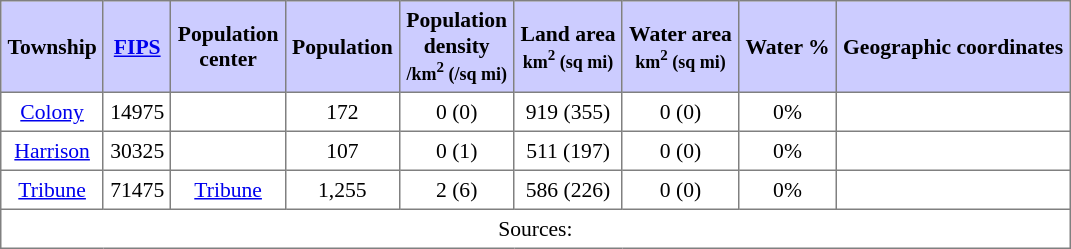<table class="toccolours" border=1 cellspacing=0 cellpadding=4 style="text-align:center; border-collapse:collapse; font-size:90%;">
<tr style="background:#ccccff">
<th>Township</th>
<th><a href='#'>FIPS</a></th>
<th>Population<br>center</th>
<th>Population</th>
<th>Population<br>density<br><small>/km<sup>2</sup> (/sq mi)</small></th>
<th>Land area<br><small>km<sup>2</sup> (sq mi)</small></th>
<th>Water area<br><small>km<sup>2</sup> (sq mi)</small></th>
<th>Water %</th>
<th>Geographic coordinates</th>
</tr>
<tr>
<td><a href='#'>Colony</a></td>
<td>14975</td>
<td></td>
<td>172</td>
<td>0 (0)</td>
<td>919 (355)</td>
<td>0 (0)</td>
<td>0%</td>
<td></td>
</tr>
<tr>
<td><a href='#'>Harrison</a></td>
<td>30325</td>
<td></td>
<td>107</td>
<td>0 (1)</td>
<td>511 (197)</td>
<td>0 (0)</td>
<td>0%</td>
<td></td>
</tr>
<tr>
<td><a href='#'>Tribune</a></td>
<td>71475</td>
<td><a href='#'>Tribune</a></td>
<td>1,255</td>
<td>2 (6)</td>
<td>586 (226)</td>
<td>0 (0)</td>
<td>0%</td>
<td></td>
</tr>
<tr>
<td colspan=9>Sources: </td>
</tr>
</table>
